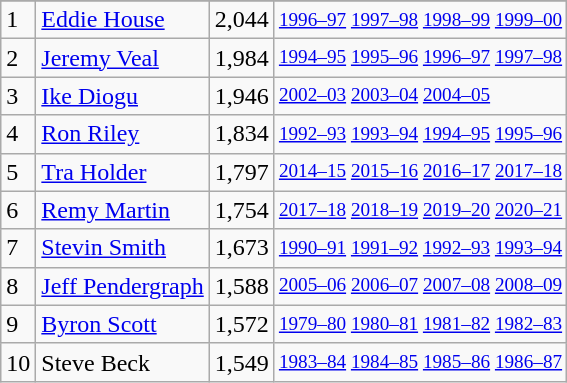<table class="wikitable">
<tr>
</tr>
<tr>
<td>1</td>
<td><a href='#'>Eddie House</a></td>
<td>2,044</td>
<td style="font-size:80%;"><a href='#'>1996–97</a> <a href='#'>1997–98</a> <a href='#'>1998–99</a> <a href='#'>1999–00</a></td>
</tr>
<tr>
<td>2</td>
<td><a href='#'>Jeremy Veal</a></td>
<td>1,984</td>
<td style="font-size:80%;"><a href='#'>1994–95</a> <a href='#'>1995–96</a> <a href='#'>1996–97</a> <a href='#'>1997–98</a></td>
</tr>
<tr>
<td>3</td>
<td><a href='#'>Ike Diogu</a></td>
<td>1,946</td>
<td style="font-size:80%;"><a href='#'>2002–03</a> <a href='#'>2003–04</a> <a href='#'>2004–05</a></td>
</tr>
<tr>
<td>4</td>
<td><a href='#'>Ron Riley</a></td>
<td>1,834</td>
<td style="font-size:80%;"><a href='#'>1992–93</a> <a href='#'>1993–94</a> <a href='#'>1994–95</a> <a href='#'>1995–96</a></td>
</tr>
<tr>
<td>5</td>
<td><a href='#'>Tra Holder</a></td>
<td>1,797</td>
<td style="font-size:80%;"><a href='#'>2014–15</a> <a href='#'>2015–16</a> <a href='#'>2016–17</a> <a href='#'>2017–18</a></td>
</tr>
<tr>
<td>6</td>
<td><a href='#'>Remy Martin</a></td>
<td>1,754</td>
<td style="font-size:80%;"><a href='#'>2017–18</a> <a href='#'>2018–19</a> <a href='#'>2019–20</a> <a href='#'>2020–21</a></td>
</tr>
<tr>
<td>7</td>
<td><a href='#'>Stevin Smith</a></td>
<td>1,673</td>
<td style="font-size:80%;"><a href='#'>1990–91</a> <a href='#'>1991–92</a> <a href='#'>1992–93</a> <a href='#'>1993–94</a></td>
</tr>
<tr>
<td>8</td>
<td><a href='#'>Jeff Pendergraph</a></td>
<td>1,588</td>
<td style="font-size:80%;"><a href='#'>2005–06</a> <a href='#'>2006–07</a> <a href='#'>2007–08</a> <a href='#'>2008–09</a></td>
</tr>
<tr>
<td>9</td>
<td><a href='#'>Byron Scott</a></td>
<td>1,572</td>
<td style="font-size:80%;"><a href='#'>1979–80</a> <a href='#'>1980–81</a> <a href='#'>1981–82</a> <a href='#'>1982–83</a></td>
</tr>
<tr>
<td>10</td>
<td>Steve Beck</td>
<td>1,549</td>
<td style="font-size:80%;"><a href='#'>1983–84</a> <a href='#'>1984–85</a> <a href='#'>1985–86</a> <a href='#'>1986–87</a></td>
</tr>
</table>
